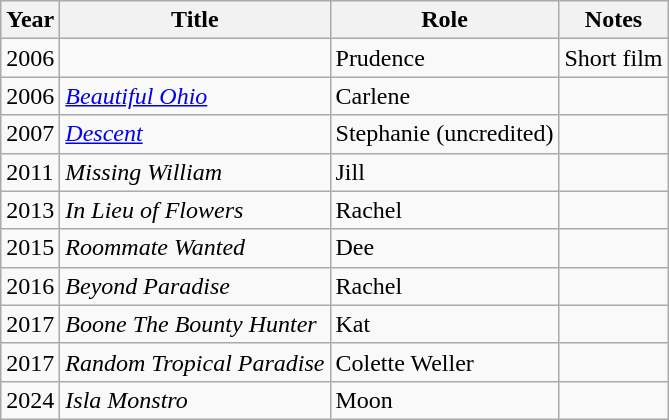<table class="wikitable sortable">
<tr>
<th>Year</th>
<th>Title</th>
<th>Role</th>
<th class="unsortable">Notes</th>
</tr>
<tr>
<td>2006</td>
<td><em></em></td>
<td>Prudence</td>
<td>Short film</td>
</tr>
<tr>
<td>2006</td>
<td><em><a href='#'>Beautiful Ohio</a></em></td>
<td>Carlene</td>
<td></td>
</tr>
<tr>
<td>2007</td>
<td><em><a href='#'>Descent</a></em></td>
<td>Stephanie (uncredited)</td>
<td></td>
</tr>
<tr>
<td>2011</td>
<td><em>Missing William</em></td>
<td>Jill</td>
<td></td>
</tr>
<tr>
<td>2013</td>
<td><em>In Lieu of Flowers</em></td>
<td>Rachel</td>
<td></td>
</tr>
<tr>
<td>2015</td>
<td><em>Roommate Wanted</em></td>
<td>Dee</td>
<td></td>
</tr>
<tr>
<td>2016</td>
<td><em>Beyond Paradise</em></td>
<td>Rachel</td>
<td></td>
</tr>
<tr>
<td>2017</td>
<td><em>Boone The Bounty Hunter</em></td>
<td>Kat</td>
<td></td>
</tr>
<tr>
<td>2017</td>
<td><em>Random Tropical Paradise</em></td>
<td>Colette Weller</td>
<td></td>
</tr>
<tr>
<td>2024</td>
<td><em>Isla Monstro</em></td>
<td>Moon</td>
<td></td>
</tr>
</table>
